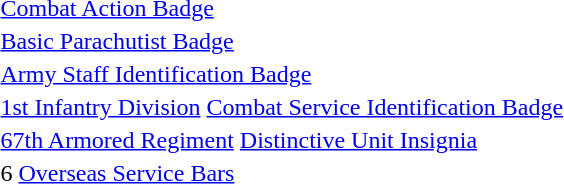<table>
<tr>
<td></td>
<td><a href='#'>Combat Action Badge</a></td>
</tr>
<tr>
<td></td>
<td><a href='#'>Basic Parachutist Badge</a></td>
</tr>
<tr>
<td></td>
<td><a href='#'>Army Staff Identification Badge</a></td>
</tr>
<tr>
<td></td>
<td><a href='#'>1st Infantry Division</a> <a href='#'>Combat Service Identification Badge</a></td>
</tr>
<tr>
<td></td>
<td><a href='#'>67th Armored Regiment</a> <a href='#'>Distinctive Unit Insignia</a></td>
</tr>
<tr>
<td></td>
<td>6 <a href='#'>Overseas Service Bars</a></td>
</tr>
</table>
